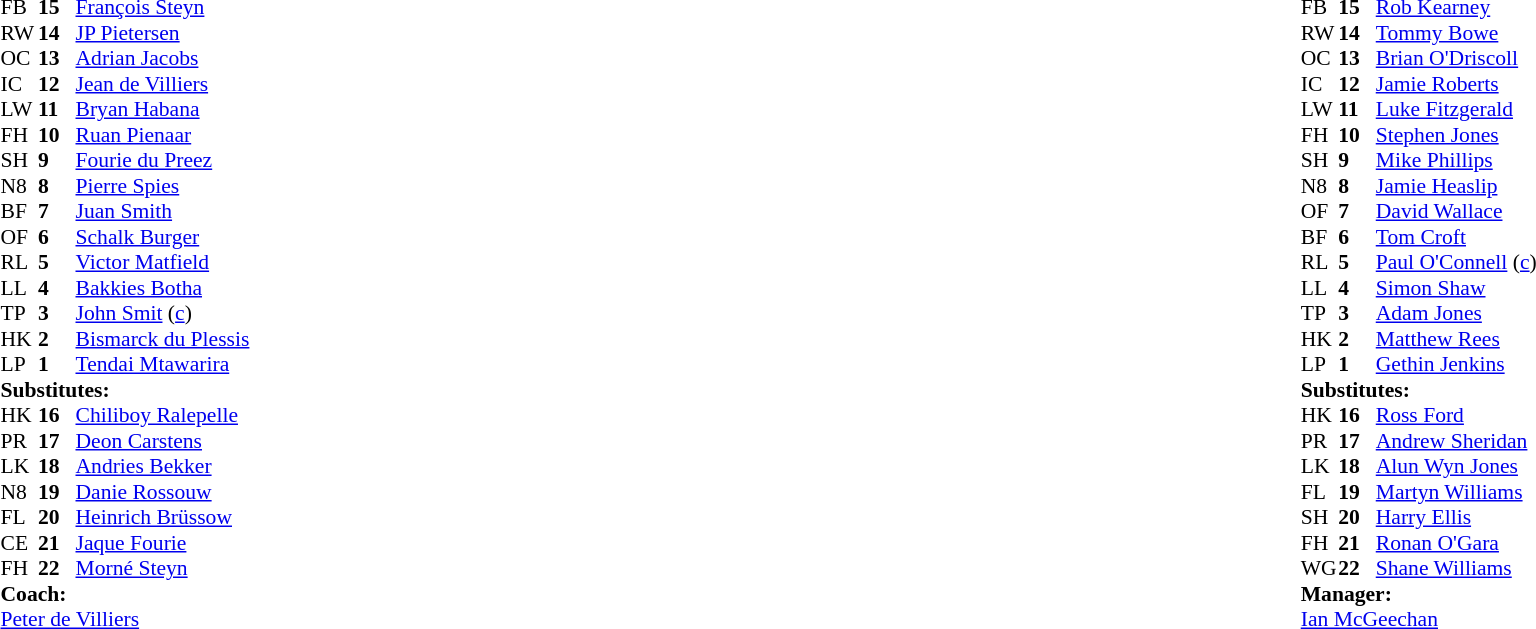<table width="100%">
<tr>
<td valign="top" width="50%"><br><table style="font-size: 90%" cellspacing="0" cellpadding="0">
<tr>
<th width="25"></th>
<th width="25"></th>
</tr>
<tr>
<td>FB</td>
<td><strong>15</strong></td>
<td><a href='#'>François Steyn</a></td>
</tr>
<tr>
<td>RW</td>
<td><strong>14</strong></td>
<td><a href='#'>JP Pietersen</a></td>
</tr>
<tr>
<td>OC</td>
<td><strong>13</strong></td>
<td><a href='#'>Adrian Jacobs</a></td>
</tr>
<tr>
<td>IC</td>
<td><strong>12</strong></td>
<td><a href='#'>Jean de Villiers</a></td>
</tr>
<tr>
<td>LW</td>
<td><strong>11</strong></td>
<td><a href='#'>Bryan Habana</a></td>
</tr>
<tr>
<td>FH</td>
<td><strong>10</strong></td>
<td><a href='#'>Ruan Pienaar</a></td>
</tr>
<tr>
<td>SH</td>
<td><strong>9</strong></td>
<td><a href='#'>Fourie du Preez</a></td>
</tr>
<tr>
<td>N8</td>
<td><strong>8</strong></td>
<td><a href='#'>Pierre Spies</a></td>
</tr>
<tr>
<td>BF</td>
<td><strong>7</strong></td>
<td><a href='#'>Juan Smith</a></td>
</tr>
<tr>
<td>OF</td>
<td><strong>6</strong></td>
<td><a href='#'>Schalk Burger</a></td>
</tr>
<tr>
<td>RL</td>
<td><strong>5</strong></td>
<td><a href='#'>Victor Matfield</a></td>
</tr>
<tr>
<td>LL</td>
<td><strong>4</strong></td>
<td><a href='#'>Bakkies Botha</a></td>
</tr>
<tr>
<td>TP</td>
<td><strong>3</strong></td>
<td><a href='#'>John Smit</a> (<a href='#'>c</a>)</td>
</tr>
<tr>
<td>HK</td>
<td><strong>2</strong></td>
<td><a href='#'>Bismarck du Plessis</a></td>
</tr>
<tr>
<td>LP</td>
<td><strong>1</strong></td>
<td><a href='#'>Tendai Mtawarira</a></td>
</tr>
<tr>
<td colspan=3><strong>Substitutes:</strong></td>
</tr>
<tr>
<td>HK</td>
<td><strong>16</strong></td>
<td><a href='#'>Chiliboy Ralepelle</a></td>
</tr>
<tr>
<td>PR</td>
<td><strong>17</strong></td>
<td><a href='#'>Deon Carstens</a></td>
</tr>
<tr>
<td>LK</td>
<td><strong>18</strong></td>
<td><a href='#'>Andries Bekker</a></td>
</tr>
<tr>
<td>N8</td>
<td><strong>19</strong></td>
<td><a href='#'>Danie Rossouw</a></td>
</tr>
<tr>
<td>FL</td>
<td><strong>20</strong></td>
<td><a href='#'>Heinrich Brüssow</a></td>
</tr>
<tr>
<td>CE</td>
<td><strong>21</strong></td>
<td><a href='#'>Jaque Fourie</a></td>
</tr>
<tr>
<td>FH</td>
<td><strong>22</strong></td>
<td><a href='#'>Morné Steyn</a></td>
</tr>
<tr>
<td colspan="3"><strong>Coach:</strong></td>
</tr>
<tr>
<td colspan="4"><a href='#'>Peter de Villiers</a></td>
</tr>
</table>
</td>
<td valign="top"></td>
<td valign="top" width="50%"><br><table style="font-size: 90%" cellspacing="0" cellpadding="0" align="center">
<tr>
<th width="25"></th>
<th width="25"></th>
</tr>
<tr>
<td>FB</td>
<td><strong>15</strong></td>
<td> <a href='#'>Rob Kearney</a></td>
</tr>
<tr>
<td>RW</td>
<td><strong>14</strong></td>
<td> <a href='#'>Tommy Bowe</a></td>
</tr>
<tr>
<td>OC</td>
<td><strong>13</strong></td>
<td> <a href='#'>Brian O'Driscoll</a></td>
</tr>
<tr>
<td>IC</td>
<td><strong>12</strong></td>
<td> <a href='#'>Jamie Roberts</a></td>
</tr>
<tr>
<td>LW</td>
<td><strong>11</strong></td>
<td> <a href='#'>Luke Fitzgerald</a></td>
</tr>
<tr>
<td>FH</td>
<td><strong>10</strong></td>
<td> <a href='#'>Stephen Jones</a></td>
</tr>
<tr>
<td>SH</td>
<td><strong>9</strong></td>
<td> <a href='#'>Mike Phillips</a></td>
</tr>
<tr>
<td>N8</td>
<td><strong>8</strong></td>
<td> <a href='#'>Jamie Heaslip</a></td>
</tr>
<tr>
<td>OF</td>
<td><strong>7</strong></td>
<td> <a href='#'>David Wallace</a></td>
</tr>
<tr>
<td>BF</td>
<td><strong>6</strong></td>
<td> <a href='#'>Tom Croft</a></td>
</tr>
<tr>
<td>RL</td>
<td><strong>5</strong></td>
<td> <a href='#'>Paul O'Connell</a> (<a href='#'>c</a>)</td>
</tr>
<tr>
<td>LL</td>
<td><strong>4</strong></td>
<td> <a href='#'>Simon Shaw</a></td>
</tr>
<tr>
<td>TP</td>
<td><strong>3</strong></td>
<td> <a href='#'>Adam Jones</a></td>
</tr>
<tr>
<td>HK</td>
<td><strong>2</strong></td>
<td> <a href='#'>Matthew Rees</a></td>
</tr>
<tr>
<td>LP</td>
<td><strong>1</strong></td>
<td> <a href='#'>Gethin Jenkins</a></td>
</tr>
<tr>
<td colspan=3><strong>Substitutes:</strong></td>
</tr>
<tr>
<td>HK</td>
<td><strong>16</strong></td>
<td> <a href='#'>Ross Ford</a></td>
</tr>
<tr>
<td>PR</td>
<td><strong>17</strong></td>
<td> <a href='#'>Andrew Sheridan</a></td>
</tr>
<tr>
<td>LK</td>
<td><strong>18</strong></td>
<td> <a href='#'>Alun Wyn Jones</a></td>
</tr>
<tr>
<td>FL</td>
<td><strong>19</strong></td>
<td> <a href='#'>Martyn Williams</a></td>
</tr>
<tr>
<td>SH</td>
<td><strong>20</strong></td>
<td> <a href='#'>Harry Ellis</a></td>
</tr>
<tr>
<td>FH</td>
<td><strong>21</strong></td>
<td> <a href='#'>Ronan O'Gara</a></td>
</tr>
<tr>
<td>WG</td>
<td><strong>22</strong></td>
<td> <a href='#'>Shane Williams</a></td>
</tr>
<tr>
<td colspan="3"><strong>Manager:</strong></td>
</tr>
<tr>
<td colspan="4"> <a href='#'>Ian McGeechan</a></td>
</tr>
</table>
</td>
</tr>
</table>
